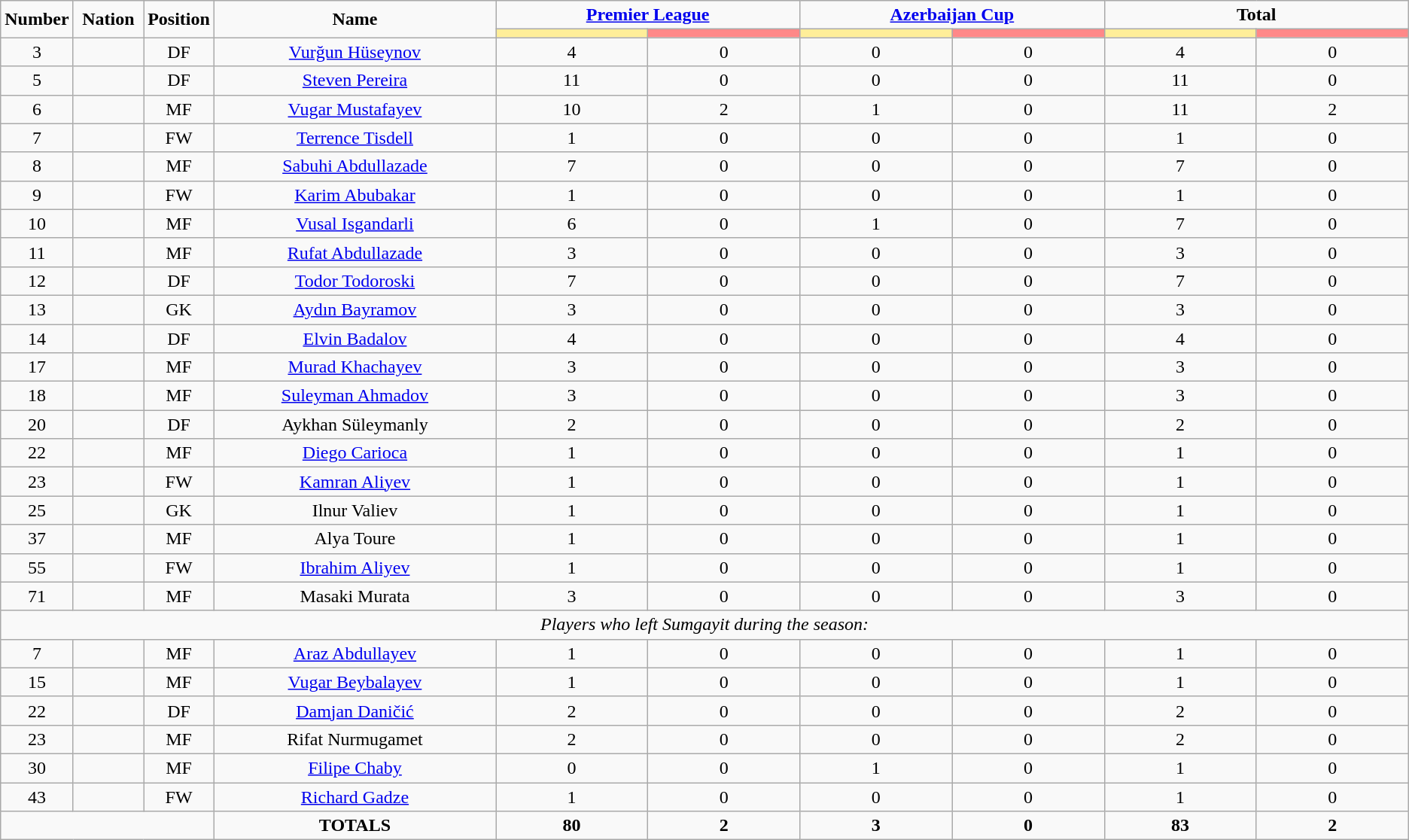<table class="wikitable" style="text-align:center;">
<tr>
<td rowspan="2"  style="width:5%; text-align:center;"><strong>Number</strong></td>
<td rowspan="2"  style="width:5%; text-align:center;"><strong>Nation</strong></td>
<td rowspan="2"  style="width:5%; text-align:center;"><strong>Position</strong></td>
<td rowspan="2"  style="width:20%; text-align:center;"><strong>Name</strong></td>
<td colspan="2" style="text-align:center;"><strong><a href='#'>Premier League</a></strong></td>
<td colspan="2" style="text-align:center;"><strong><a href='#'>Azerbaijan Cup</a></strong></td>
<td colspan="2" style="text-align:center;"><strong>Total</strong></td>
</tr>
<tr>
<th style="width:60px; background:#fe9;"></th>
<th style="width:60px; background:#ff8888;"></th>
<th style="width:60px; background:#fe9;"></th>
<th style="width:60px; background:#ff8888;"></th>
<th style="width:60px; background:#fe9;"></th>
<th style="width:60px; background:#ff8888;"></th>
</tr>
<tr>
<td>3</td>
<td></td>
<td>DF</td>
<td><a href='#'>Vurğun Hüseynov</a></td>
<td>4</td>
<td>0</td>
<td>0</td>
<td>0</td>
<td>4</td>
<td>0</td>
</tr>
<tr>
<td>5</td>
<td></td>
<td>DF</td>
<td><a href='#'>Steven Pereira</a></td>
<td>11</td>
<td>0</td>
<td>0</td>
<td>0</td>
<td>11</td>
<td>0</td>
</tr>
<tr>
<td>6</td>
<td></td>
<td>MF</td>
<td><a href='#'>Vugar Mustafayev</a></td>
<td>10</td>
<td>2</td>
<td>1</td>
<td>0</td>
<td>11</td>
<td>2</td>
</tr>
<tr>
<td>7</td>
<td></td>
<td>FW</td>
<td><a href='#'>Terrence Tisdell</a></td>
<td>1</td>
<td>0</td>
<td>0</td>
<td>0</td>
<td>1</td>
<td>0</td>
</tr>
<tr>
<td>8</td>
<td></td>
<td>MF</td>
<td><a href='#'>Sabuhi Abdullazade</a></td>
<td>7</td>
<td>0</td>
<td>0</td>
<td>0</td>
<td>7</td>
<td>0</td>
</tr>
<tr>
<td>9</td>
<td></td>
<td>FW</td>
<td><a href='#'>Karim Abubakar</a></td>
<td>1</td>
<td>0</td>
<td>0</td>
<td>0</td>
<td>1</td>
<td>0</td>
</tr>
<tr>
<td>10</td>
<td></td>
<td>MF</td>
<td><a href='#'>Vusal Isgandarli</a></td>
<td>6</td>
<td>0</td>
<td>1</td>
<td>0</td>
<td>7</td>
<td>0</td>
</tr>
<tr>
<td>11</td>
<td></td>
<td>MF</td>
<td><a href='#'>Rufat Abdullazade</a></td>
<td>3</td>
<td>0</td>
<td>0</td>
<td>0</td>
<td>3</td>
<td>0</td>
</tr>
<tr>
<td>12</td>
<td></td>
<td>DF</td>
<td><a href='#'>Todor Todoroski</a></td>
<td>7</td>
<td>0</td>
<td>0</td>
<td>0</td>
<td>7</td>
<td>0</td>
</tr>
<tr>
<td>13</td>
<td></td>
<td>GK</td>
<td><a href='#'>Aydın Bayramov</a></td>
<td>3</td>
<td>0</td>
<td>0</td>
<td>0</td>
<td>3</td>
<td>0</td>
</tr>
<tr>
<td>14</td>
<td></td>
<td>DF</td>
<td><a href='#'>Elvin Badalov</a></td>
<td>4</td>
<td>0</td>
<td>0</td>
<td>0</td>
<td>4</td>
<td>0</td>
</tr>
<tr>
<td>17</td>
<td></td>
<td>MF</td>
<td><a href='#'>Murad Khachayev</a></td>
<td>3</td>
<td>0</td>
<td>0</td>
<td>0</td>
<td>3</td>
<td>0</td>
</tr>
<tr>
<td>18</td>
<td></td>
<td>MF</td>
<td><a href='#'>Suleyman Ahmadov</a></td>
<td>3</td>
<td>0</td>
<td>0</td>
<td>0</td>
<td>3</td>
<td>0</td>
</tr>
<tr>
<td>20</td>
<td></td>
<td>DF</td>
<td>Aykhan Süleymanly</td>
<td>2</td>
<td>0</td>
<td>0</td>
<td>0</td>
<td>2</td>
<td>0</td>
</tr>
<tr>
<td>22</td>
<td></td>
<td>MF</td>
<td><a href='#'>Diego Carioca</a></td>
<td>1</td>
<td>0</td>
<td>0</td>
<td>0</td>
<td>1</td>
<td>0</td>
</tr>
<tr>
<td>23</td>
<td></td>
<td>FW</td>
<td><a href='#'>Kamran Aliyev</a></td>
<td>1</td>
<td>0</td>
<td>0</td>
<td>0</td>
<td>1</td>
<td>0</td>
</tr>
<tr>
<td>25</td>
<td></td>
<td>GK</td>
<td>Ilnur Valiev</td>
<td>1</td>
<td>0</td>
<td>0</td>
<td>0</td>
<td>1</td>
<td>0</td>
</tr>
<tr>
<td>37</td>
<td></td>
<td>MF</td>
<td>Alya Toure</td>
<td>1</td>
<td>0</td>
<td>0</td>
<td>0</td>
<td>1</td>
<td>0</td>
</tr>
<tr>
<td>55</td>
<td></td>
<td>FW</td>
<td><a href='#'>Ibrahim Aliyev</a></td>
<td>1</td>
<td>0</td>
<td>0</td>
<td>0</td>
<td>1</td>
<td>0</td>
</tr>
<tr>
<td>71</td>
<td></td>
<td>MF</td>
<td>Masaki Murata</td>
<td>3</td>
<td>0</td>
<td>0</td>
<td>0</td>
<td>3</td>
<td>0</td>
</tr>
<tr>
<td colspan="14"><em>Players who left Sumgayit during the season:</em></td>
</tr>
<tr>
<td>7</td>
<td></td>
<td>MF</td>
<td><a href='#'>Araz Abdullayev</a></td>
<td>1</td>
<td>0</td>
<td>0</td>
<td>0</td>
<td>1</td>
<td>0</td>
</tr>
<tr>
<td>15</td>
<td></td>
<td>MF</td>
<td><a href='#'>Vugar Beybalayev</a></td>
<td>1</td>
<td>0</td>
<td>0</td>
<td>0</td>
<td>1</td>
<td>0</td>
</tr>
<tr>
<td>22</td>
<td></td>
<td>DF</td>
<td><a href='#'>Damjan Daničić</a></td>
<td>2</td>
<td>0</td>
<td>0</td>
<td>0</td>
<td>2</td>
<td>0</td>
</tr>
<tr>
<td>23</td>
<td></td>
<td>MF</td>
<td>Rifat Nurmugamet</td>
<td>2</td>
<td>0</td>
<td>0</td>
<td>0</td>
<td>2</td>
<td>0</td>
</tr>
<tr>
<td>30</td>
<td></td>
<td>MF</td>
<td><a href='#'>Filipe Chaby</a></td>
<td>0</td>
<td>0</td>
<td>1</td>
<td>0</td>
<td>1</td>
<td>0</td>
</tr>
<tr>
<td>43</td>
<td></td>
<td>FW</td>
<td><a href='#'>Richard Gadze</a></td>
<td>1</td>
<td>0</td>
<td>0</td>
<td>0</td>
<td>1</td>
<td>0</td>
</tr>
<tr>
<td colspan="3"></td>
<td><strong>TOTALS</strong></td>
<td><strong>80</strong></td>
<td><strong>2</strong></td>
<td><strong>3</strong></td>
<td><strong>0</strong></td>
<td><strong>83</strong></td>
<td><strong>2</strong></td>
</tr>
</table>
